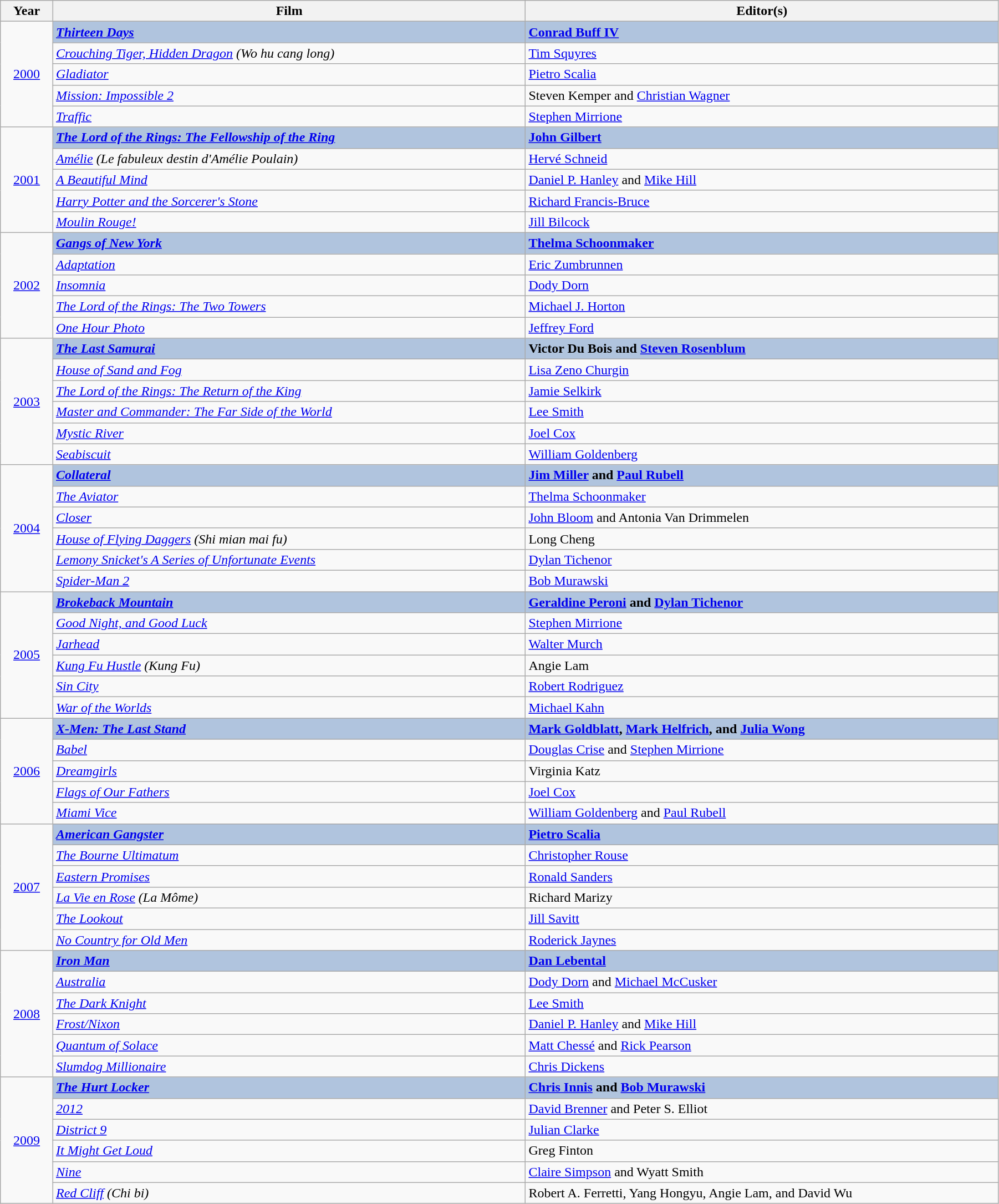<table class="wikitable" width="95%" cellpadding="5">
<tr>
<th width="5%">Year</th>
<th width="45%">Film</th>
<th width="45%">Editor(s)</th>
</tr>
<tr>
<td rowspan="5" style="text-align:center;"><a href='#'>2000</a></td>
<td style="background:#B0C4DE;"><strong><em><a href='#'>Thirteen Days</a></em></strong></td>
<td style="background:#B0C4DE;"><strong><a href='#'>Conrad Buff IV</a></strong></td>
</tr>
<tr>
<td><em><a href='#'>Crouching Tiger, Hidden Dragon</a> (Wo hu cang long)</em></td>
<td><a href='#'>Tim Squyres</a></td>
</tr>
<tr>
<td><em><a href='#'>Gladiator</a></em></td>
<td><a href='#'>Pietro Scalia</a></td>
</tr>
<tr>
<td><em><a href='#'>Mission: Impossible 2</a></em></td>
<td>Steven Kemper and <a href='#'>Christian Wagner</a></td>
</tr>
<tr>
<td><em><a href='#'>Traffic</a></em></td>
<td><a href='#'>Stephen Mirrione</a></td>
</tr>
<tr>
<td rowspan="5" style="text-align:center;"><a href='#'>2001</a></td>
<td style="background:#B0C4DE;"><strong><em><a href='#'>The Lord of the Rings: The Fellowship of the Ring</a></em></strong></td>
<td style="background:#B0C4DE;"><strong><a href='#'>John Gilbert</a></strong></td>
</tr>
<tr>
<td><em><a href='#'>Amélie</a> (Le fabuleux destin d'Amélie Poulain)</em></td>
<td><a href='#'>Hervé Schneid</a></td>
</tr>
<tr>
<td><em><a href='#'>A Beautiful Mind</a></em></td>
<td><a href='#'>Daniel P. Hanley</a> and <a href='#'>Mike Hill</a></td>
</tr>
<tr>
<td><em><a href='#'>Harry Potter and the Sorcerer's Stone</a></em></td>
<td><a href='#'>Richard Francis-Bruce</a></td>
</tr>
<tr>
<td><em><a href='#'>Moulin Rouge!</a></em></td>
<td><a href='#'>Jill Bilcock</a></td>
</tr>
<tr>
<td rowspan="5" style="text-align:center;"><a href='#'>2002</a></td>
<td style="background:#B0C4DE;"><strong><em><a href='#'>Gangs of New York</a></em></strong></td>
<td style="background:#B0C4DE;"><strong><a href='#'>Thelma Schoonmaker</a></strong></td>
</tr>
<tr>
<td><em><a href='#'>Adaptation</a></em></td>
<td><a href='#'>Eric Zumbrunnen</a></td>
</tr>
<tr>
<td><em><a href='#'>Insomnia</a></em></td>
<td><a href='#'>Dody Dorn</a></td>
</tr>
<tr>
<td><em><a href='#'>The Lord of the Rings: The Two Towers</a></em></td>
<td><a href='#'>Michael J. Horton</a></td>
</tr>
<tr>
<td><em><a href='#'>One Hour Photo</a></em></td>
<td><a href='#'>Jeffrey Ford</a></td>
</tr>
<tr>
<td rowspan="6" style="text-align:center;"><a href='#'>2003</a></td>
<td style="background:#B0C4DE;"><strong><em><a href='#'>The Last Samurai</a></em></strong></td>
<td style="background:#B0C4DE;"><strong>Victor Du Bois and <a href='#'>Steven Rosenblum</a></strong></td>
</tr>
<tr>
<td><em><a href='#'>House of Sand and Fog</a></em></td>
<td><a href='#'>Lisa Zeno Churgin</a></td>
</tr>
<tr>
<td><em><a href='#'>The Lord of the Rings: The Return of the King</a></em></td>
<td><a href='#'>Jamie Selkirk</a></td>
</tr>
<tr>
<td><em><a href='#'>Master and Commander: The Far Side of the World</a></em></td>
<td><a href='#'>Lee Smith</a></td>
</tr>
<tr>
<td><em><a href='#'>Mystic River</a></em></td>
<td><a href='#'>Joel Cox</a></td>
</tr>
<tr>
<td><em><a href='#'>Seabiscuit</a></em></td>
<td><a href='#'>William Goldenberg</a></td>
</tr>
<tr>
<td rowspan="6" style="text-align:center;"><a href='#'>2004</a></td>
<td style="background:#B0C4DE;"><strong><em><a href='#'>Collateral</a></em></strong></td>
<td style="background:#B0C4DE;"><strong><a href='#'>Jim Miller</a> and <a href='#'>Paul Rubell</a></strong></td>
</tr>
<tr>
<td><em><a href='#'>The Aviator</a></em></td>
<td><a href='#'>Thelma Schoonmaker</a></td>
</tr>
<tr>
<td><em><a href='#'>Closer</a></em></td>
<td><a href='#'>John Bloom</a> and Antonia Van Drimmelen</td>
</tr>
<tr>
<td><em><a href='#'>House of Flying Daggers</a> (Shi mian mai fu)</em></td>
<td>Long Cheng</td>
</tr>
<tr>
<td><em><a href='#'>Lemony Snicket's A Series of Unfortunate Events</a></em></td>
<td><a href='#'>Dylan Tichenor</a></td>
</tr>
<tr>
<td><em><a href='#'>Spider-Man 2</a></em></td>
<td><a href='#'>Bob Murawski</a></td>
</tr>
<tr>
<td rowspan="6" style="text-align:center;"><a href='#'>2005</a></td>
<td style="background:#B0C4DE;"><strong><em><a href='#'>Brokeback Mountain</a></em></strong></td>
<td style="background:#B0C4DE;"><strong><a href='#'>Geraldine Peroni</a> and <a href='#'>Dylan Tichenor</a></strong></td>
</tr>
<tr>
<td><em><a href='#'>Good Night, and Good Luck</a></em></td>
<td><a href='#'>Stephen Mirrione</a></td>
</tr>
<tr>
<td><em><a href='#'>Jarhead</a></em></td>
<td><a href='#'>Walter Murch</a></td>
</tr>
<tr>
<td><em><a href='#'>Kung Fu Hustle</a> (Kung Fu)</em></td>
<td>Angie Lam</td>
</tr>
<tr>
<td><em><a href='#'>Sin City</a></em></td>
<td><a href='#'>Robert Rodriguez</a></td>
</tr>
<tr>
<td><em><a href='#'>War of the Worlds</a></em></td>
<td><a href='#'>Michael Kahn</a></td>
</tr>
<tr>
<td rowspan="5" style="text-align:center;"><a href='#'>2006</a></td>
<td style="background:#B0C4DE;"><strong><em><a href='#'>X-Men: The Last Stand</a></em></strong></td>
<td style="background:#B0C4DE;"><strong><a href='#'>Mark Goldblatt</a>, <a href='#'>Mark Helfrich</a>, and <a href='#'>Julia Wong</a></strong></td>
</tr>
<tr>
<td><em><a href='#'>Babel</a></em></td>
<td><a href='#'>Douglas Crise</a> and <a href='#'>Stephen Mirrione</a></td>
</tr>
<tr>
<td><em><a href='#'>Dreamgirls</a></em></td>
<td>Virginia Katz</td>
</tr>
<tr>
<td><em><a href='#'>Flags of Our Fathers</a></em></td>
<td><a href='#'>Joel Cox</a></td>
</tr>
<tr>
<td><em><a href='#'>Miami Vice</a></em></td>
<td><a href='#'>William Goldenberg</a> and <a href='#'>Paul Rubell</a></td>
</tr>
<tr>
<td rowspan="6" style="text-align:center;"><a href='#'>2007</a></td>
<td style="background:#B0C4DE;"><strong><em><a href='#'>American Gangster</a></em></strong></td>
<td style="background:#B0C4DE;"><strong><a href='#'>Pietro Scalia</a></strong></td>
</tr>
<tr>
<td><em><a href='#'>The Bourne Ultimatum</a></em></td>
<td><a href='#'>Christopher Rouse</a></td>
</tr>
<tr>
<td><em><a href='#'>Eastern Promises</a></em></td>
<td><a href='#'>Ronald Sanders</a></td>
</tr>
<tr>
<td><em><a href='#'>La Vie en Rose</a> (La Môme)</em></td>
<td>Richard Marizy</td>
</tr>
<tr>
<td><em><a href='#'>The Lookout</a></em></td>
<td><a href='#'>Jill Savitt</a></td>
</tr>
<tr>
<td><em><a href='#'>No Country for Old Men</a></em></td>
<td><a href='#'>Roderick Jaynes</a></td>
</tr>
<tr>
<td rowspan="6" style="text-align:center;"><a href='#'>2008</a></td>
<td style="background:#B0C4DE;"><strong><em><a href='#'>Iron Man</a></em></strong></td>
<td style="background:#B0C4DE;"><strong><a href='#'>Dan Lebental</a></strong></td>
</tr>
<tr>
<td><em><a href='#'>Australia</a></em></td>
<td><a href='#'>Dody Dorn</a> and <a href='#'>Michael McCusker</a></td>
</tr>
<tr>
<td><em><a href='#'>The Dark Knight</a></em></td>
<td><a href='#'>Lee Smith</a></td>
</tr>
<tr>
<td><em><a href='#'>Frost/Nixon</a></em></td>
<td><a href='#'>Daniel P. Hanley</a> and <a href='#'>Mike Hill</a></td>
</tr>
<tr>
<td><em><a href='#'>Quantum of Solace</a></em></td>
<td><a href='#'>Matt Chessé</a> and <a href='#'>Rick Pearson</a></td>
</tr>
<tr>
<td><em><a href='#'>Slumdog Millionaire</a></em></td>
<td><a href='#'>Chris Dickens</a></td>
</tr>
<tr>
<td rowspan="6" style="text-align:center;"><a href='#'>2009</a></td>
<td style="background:#B0C4DE;"><strong><em><a href='#'>The Hurt Locker</a></em></strong></td>
<td style="background:#B0C4DE;"><strong><a href='#'>Chris Innis</a> and <a href='#'>Bob Murawski</a></strong></td>
</tr>
<tr>
<td><em><a href='#'>2012</a></em></td>
<td><a href='#'>David Brenner</a> and Peter S. Elliot</td>
</tr>
<tr>
<td><em><a href='#'>District 9</a></em></td>
<td><a href='#'>Julian Clarke</a></td>
</tr>
<tr>
<td><em><a href='#'>It Might Get Loud</a></em></td>
<td>Greg Finton</td>
</tr>
<tr>
<td><em><a href='#'>Nine</a></em></td>
<td><a href='#'>Claire Simpson</a> and Wyatt Smith</td>
</tr>
<tr>
<td><em><a href='#'>Red Cliff</a> (Chi bi)</em></td>
<td>Robert A. Ferretti, Yang Hongyu, Angie Lam, and David Wu</td>
</tr>
</table>
